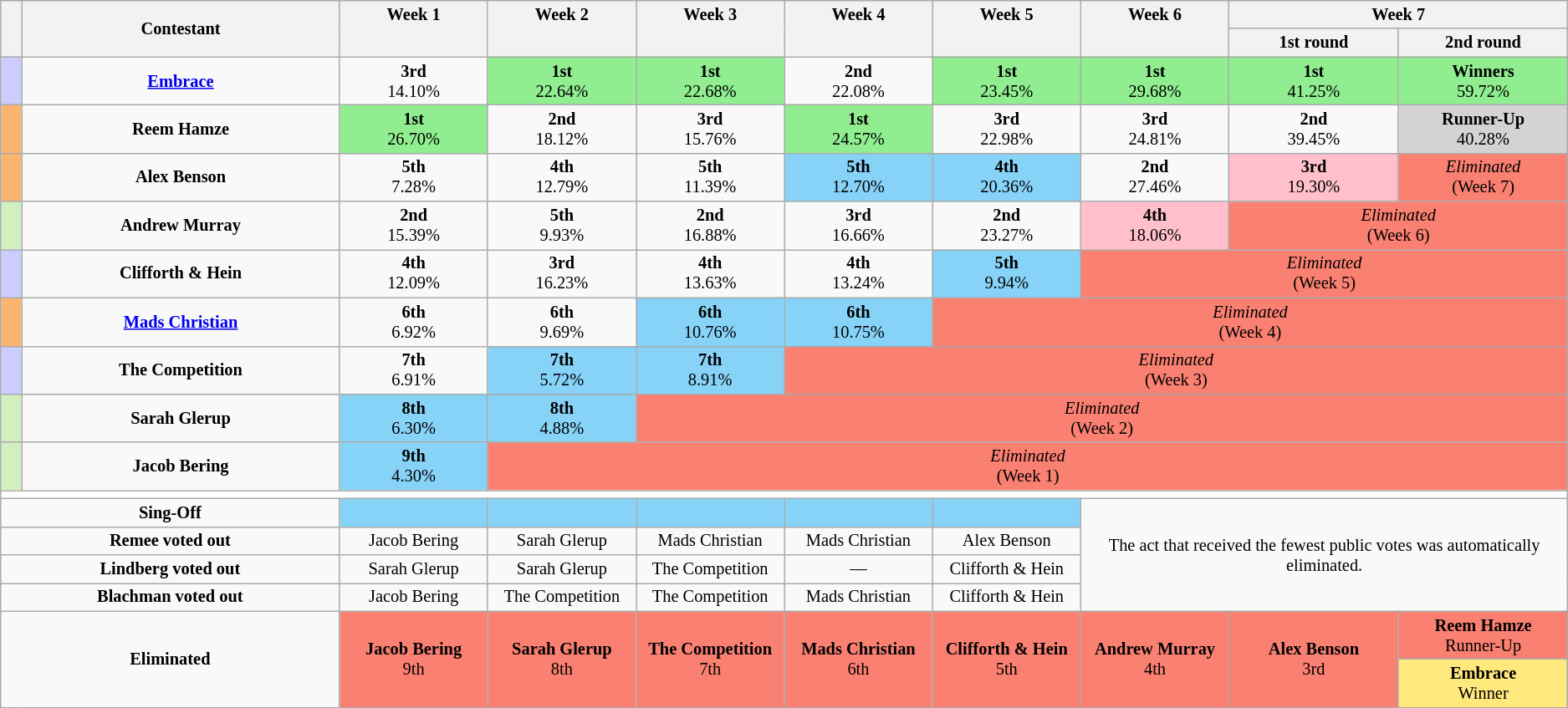<table class="wikitable" style="text-align:center; font-size:85%">
<tr>
<th style="width:1%" rowspan=2></th>
<th style="width:15%" rowspan=2>Contestant</th>
<th style="width:7%" rowspan=2 valign=top>Week 1</th>
<th style="width:7%" rowspan=2 valign=top>Week 2</th>
<th style="width:7%" rowspan=2 valign=top>Week 3</th>
<th style="width:7%" rowspan=2 valign=top>Week 4</th>
<th style="width:7%" rowspan=2 valign=top>Week 5</th>
<th style="width:7%" rowspan=2 valign=top>Week 6</th>
<th colspan=2>Week 7</th>
</tr>
<tr>
<th style="width:8%">1st round</th>
<th style="width:8%">2nd round</th>
</tr>
<tr>
<td style="background:#Ccf"></td>
<td><strong><a href='#'>Embrace</a></strong></td>
<td><strong>3rd</strong><br>14.10%</td>
<td bgcolor="lightgreen"><strong>1st</strong><br>22.64%</td>
<td bgcolor="lightgreen"><strong>1st</strong><br>22.68%</td>
<td><strong>2nd</strong><br>22.08%</td>
<td bgcolor="lightgreen"><strong>1st</strong><br>23.45%</td>
<td bgcolor="lightgreen"><strong>1st</strong><br>29.68%</td>
<td bgcolor="lightgreen"><strong>1st</strong><br>41.25%</td>
<td bgcolor="lightgreen"><strong>Winners</strong><br>59.72%</td>
</tr>
<tr>
<td style="background:#fbb46e"></td>
<td><strong>Reem Hamze</strong></td>
<td bgcolor="lightgreen"><strong>1st</strong><br>26.70%</td>
<td><strong>2nd</strong><br>18.12%</td>
<td><strong>3rd</strong><br>15.76%</td>
<td bgcolor="lightgreen"><strong>1st</strong><br>24.57%</td>
<td><strong>3rd</strong><br>22.98%</td>
<td><strong>3rd</strong><br>24.81%</td>
<td><strong>2nd</strong><br>39.45%</td>
<td bgcolor="lightgrey"><strong>Runner-Up</strong><br>40.28%</td>
</tr>
<tr>
<td style="background:#fbb46e"></td>
<td><strong>Alex Benson</strong></td>
<td><strong>5th</strong><br>7.28%</td>
<td><strong>4th</strong><br>12.79%</td>
<td><strong>5th</strong><br>11.39%</td>
<td bgcolor="#87D3F8"><strong>5th</strong><br>12.70%</td>
<td bgcolor="#87D3F8"><strong>4th</strong><br>20.36%</td>
<td><strong>2nd</strong><br>27.46%</td>
<td bgcolor="pink"><strong>3rd</strong><br>19.30%</td>
<td bgcolor="salmon" colspan=2><em>Eliminated</em><br>(Week 7)</td>
</tr>
<tr>
<td style="background:#d0f0c0"></td>
<td><strong>Andrew Murray</strong></td>
<td><strong>2nd</strong><br>15.39%</td>
<td><strong>5th</strong><br>9.93%</td>
<td><strong>2nd</strong><br>16.88%</td>
<td><strong>3rd</strong><br>16.66%</td>
<td><strong>2nd</strong><br>23.27%</td>
<td bgcolor="pink"><strong>4th</strong><br>18.06%</td>
<td bgcolor="salmon" colspan=3><em>Eliminated</em><br>(Week 6)</td>
</tr>
<tr>
<td style="background:#Ccf"></td>
<td><strong>Clifforth & Hein</strong></td>
<td><strong>4th</strong><br>12.09%</td>
<td><strong>3rd</strong><br>16.23%</td>
<td><strong>4th</strong><br>13.63%</td>
<td><strong>4th</strong><br>13.24%</td>
<td bgcolor="#87D3F8"><strong>5th</strong><br>9.94%</td>
<td bgcolor="salmon" colspan=3><em>Eliminated</em><br>(Week 5)</td>
</tr>
<tr>
<td style="background:#fbb46e"></td>
<td><strong><a href='#'>Mads Christian</a></strong></td>
<td><strong>6th</strong><br>6.92%</td>
<td><strong>6th</strong><br>9.69%</td>
<td bgcolor="#87D3F8"><strong>6th</strong><br>10.76%</td>
<td bgcolor="#87D3F8"><strong>6th</strong><br>10.75%</td>
<td bgcolor="salmon" colspan=4><em>Eliminated</em><br>(Week 4)</td>
</tr>
<tr>
<td style="background:#Ccf"></td>
<td><strong>The Competition</strong></td>
<td><strong>7th</strong><br>6.91%</td>
<td bgcolor="#87D3F8"><strong>7th</strong><br>5.72%</td>
<td bgcolor="#87D3F8"><strong>7th</strong><br>8.91%</td>
<td bgcolor="salmon" colspan=5><em>Eliminated</em><br>(Week 3)</td>
</tr>
<tr>
<td style="background:#d0f0c0"></td>
<td><strong>Sarah Glerup</strong></td>
<td bgcolor="#87D3F8"><strong>8th</strong><br>6.30%</td>
<td bgcolor="#87D3F8"><strong>8th</strong><br>4.88%</td>
<td bgcolor="salmon" colspan=6><em>Eliminated</em><br>(Week 2)</td>
</tr>
<tr>
<td style="background:#d0f0c0"></td>
<td><strong>Jacob Bering</strong></td>
<td bgcolor="#87D3F8"><strong>9th</strong><br>4.30%</td>
<td bgcolor="salmon" colspan=7><em>Eliminated</em><br>(Week 1)</td>
</tr>
<tr>
<td style="background:#FFFFFF" colspan=10></td>
</tr>
<tr>
<td colspan=2><strong>Sing-Off</strong></td>
<td style="background:#87D3F8"></td>
<td style="background:#87D3F8"></td>
<td style="background:#87D3F8"></td>
<td style="background:#87D3F8"></td>
<td style="background:#87D3F8"></td>
<td colspan=3 rowspan=4>The act that received the fewest public votes was automatically eliminated.</td>
</tr>
<tr>
<td colspan=2><strong>Remee voted out</strong></td>
<td>Jacob Bering</td>
<td>Sarah Glerup</td>
<td>Mads Christian</td>
<td>Mads Christian</td>
<td>Alex Benson</td>
</tr>
<tr>
<td colspan=2><strong>Lindberg voted out</strong></td>
<td>Sarah Glerup</td>
<td>Sarah Glerup</td>
<td>The Competition</td>
<td>—</td>
<td>Clifforth & Hein</td>
</tr>
<tr>
<td colspan=2><strong>Blachman voted out</strong></td>
<td>Jacob Bering</td>
<td>The Competition</td>
<td>The Competition</td>
<td>Mads Christian</td>
<td>Clifforth & Hein</td>
</tr>
<tr>
<td colspan=2 rowspan=2><strong>Eliminated</strong></td>
<td style="background:#FA8072" rowspan=2><strong>Jacob Bering</strong><br>9th</td>
<td style="background:#FA8072" rowspan=2><strong>Sarah Glerup</strong><br>8th</td>
<td style="background:#FA8072" rowspan=2><strong>The Competition</strong><br>7th</td>
<td style="background:#FA8072" rowspan=2><strong>Mads Christian</strong><br>6th</td>
<td style="background:#FA8072" rowspan=2><strong>Clifforth & Hein</strong><br>5th</td>
<td style="background:#FA8072" rowspan=2><strong>Andrew Murray</strong><br>4th</td>
<td style="background:#FA8072" rowspan=2><strong>Alex Benson</strong><br>3rd</td>
<td style="background:#FA8072"><strong>Reem Hamze</strong><br>Runner-Up</td>
</tr>
<tr>
<td style="background:#FFE87C"><strong>Embrace</strong><br>Winner</td>
</tr>
<tr>
</tr>
</table>
